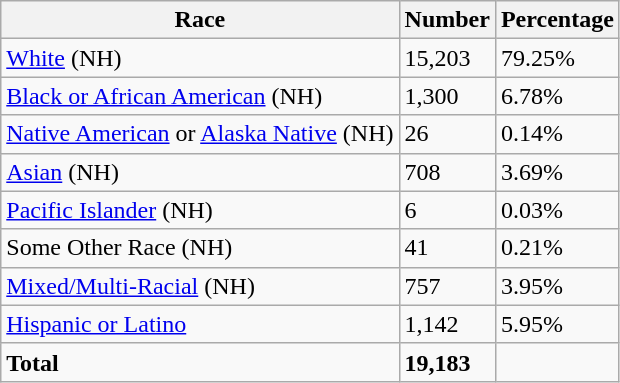<table class="wikitable">
<tr>
<th>Race</th>
<th>Number</th>
<th>Percentage</th>
</tr>
<tr>
<td><a href='#'>White</a> (NH)</td>
<td>15,203</td>
<td>79.25%</td>
</tr>
<tr>
<td><a href='#'>Black or African American</a> (NH)</td>
<td>1,300</td>
<td>6.78%</td>
</tr>
<tr>
<td><a href='#'>Native American</a> or <a href='#'>Alaska Native</a> (NH)</td>
<td>26</td>
<td>0.14%</td>
</tr>
<tr>
<td><a href='#'>Asian</a> (NH)</td>
<td>708</td>
<td>3.69%</td>
</tr>
<tr>
<td><a href='#'>Pacific Islander</a> (NH)</td>
<td>6</td>
<td>0.03%</td>
</tr>
<tr>
<td>Some Other Race (NH)</td>
<td>41</td>
<td>0.21%</td>
</tr>
<tr>
<td><a href='#'>Mixed/Multi-Racial</a> (NH)</td>
<td>757</td>
<td>3.95%</td>
</tr>
<tr>
<td><a href='#'>Hispanic or Latino</a></td>
<td>1,142</td>
<td>5.95%</td>
</tr>
<tr>
<td><strong>Total</strong></td>
<td><strong>19,183</strong></td>
<td></td>
</tr>
</table>
